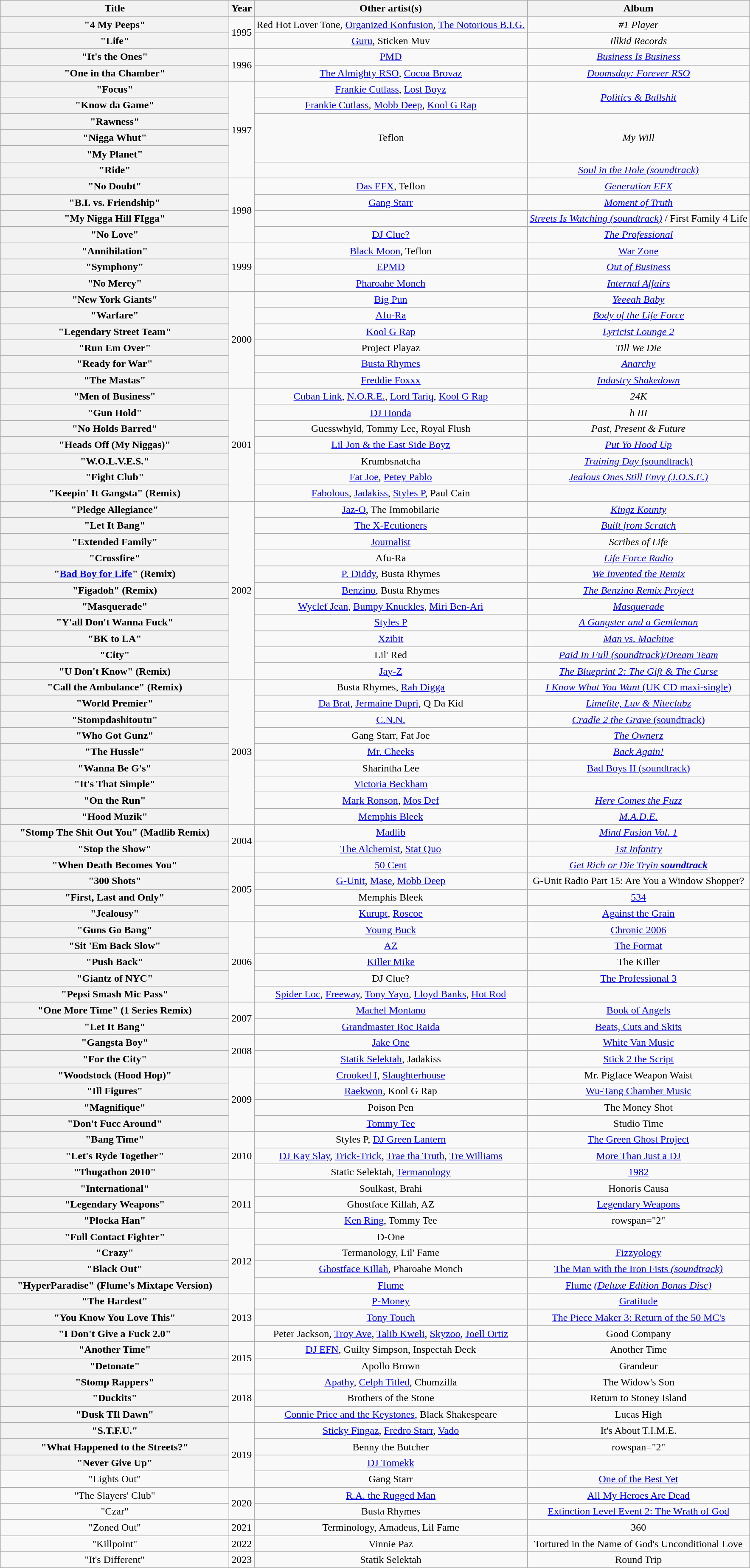<table class="wikitable plainrowheaders" style="text-align:center;">
<tr>
<th scope="col" style="width:22em;">Title</th>
<th scope="col">Year</th>
<th scope="col">Other artist(s)</th>
<th scope="col">Album</th>
</tr>
<tr>
<th>"4 My Peeps"</th>
<td rowspan="2">1995</td>
<td>Red Hot Lover Tone, <a href='#'>Organized Konfusion</a>, <a href='#'>The Notorious B.I.G.</a></td>
<td><em>#1 Player</em></td>
</tr>
<tr>
<th>"Life"</th>
<td><a href='#'>Guru</a>, Sticken Muv</td>
<td><em>Illkid Records</em></td>
</tr>
<tr>
<th scope="row">"It's the Ones"</th>
<td rowspan="2">1996</td>
<td><a href='#'>PMD</a></td>
<td><em><a href='#'>Business Is Business</a></em></td>
</tr>
<tr>
<th scope="row">"One in tha Chamber"</th>
<td><a href='#'>The Almighty RSO</a>, <a href='#'>Cocoa Brovaz</a></td>
<td><em><a href='#'>Doomsday: Forever RSO</a></em></td>
</tr>
<tr>
<th scope="row">"Focus"</th>
<td rowspan="6">1997</td>
<td><a href='#'>Frankie Cutlass</a>, <a href='#'>Lost Boyz</a></td>
<td rowspan="2"><em><a href='#'>Politics & Bullshit</a></em></td>
</tr>
<tr>
<th scope="row">"Know da Game"</th>
<td><a href='#'>Frankie Cutlass</a>, <a href='#'>Mobb Deep</a>, <a href='#'>Kool G Rap</a></td>
</tr>
<tr>
<th>"Rawness"</th>
<td rowspan="3">Teflon</td>
<td rowspan="3"><em>My Will</em></td>
</tr>
<tr>
<th>"Nigga Whut"</th>
</tr>
<tr>
<th>"My Planet"</th>
</tr>
<tr>
<th>"Ride"</th>
<td></td>
<td><a href='#'><em>Soul in the Hole (soundtrack)</em></a></td>
</tr>
<tr>
<th scope="row">"No Doubt"</th>
<td rowspan="4">1998</td>
<td><a href='#'>Das EFX</a>, Teflon</td>
<td><em><a href='#'>Generation EFX</a></em></td>
</tr>
<tr>
<th scope="row">"B.I. vs. Friendship"</th>
<td><a href='#'>Gang Starr</a></td>
<td><em><a href='#'>Moment of Truth</a></em></td>
</tr>
<tr>
<th>"My Nigga Hill FIgga"</th>
<td></td>
<td><a href='#'><em>Streets Is Watching (soundtrack)</em></a> / First Family 4 Life</td>
</tr>
<tr>
<th scope="row">"No Love"</th>
<td><a href='#'>DJ Clue?</a></td>
<td><em><a href='#'>The Professional</a></em></td>
</tr>
<tr>
<th>"Annihilation"</th>
<td rowspan="3">1999</td>
<td><a href='#'>Black Moon</a>, Teflon</td>
<td><a href='#'>War Zone</a></td>
</tr>
<tr>
<th scope="row">"Symphony"</th>
<td><a href='#'>EPMD</a></td>
<td><em><a href='#'>Out of Business</a></em></td>
</tr>
<tr>
<th scope="row">"No Mercy"</th>
<td><a href='#'>Pharoahe Monch</a></td>
<td><em><a href='#'>Internal Affairs</a></em></td>
</tr>
<tr>
<th scope="row">"New York Giants"</th>
<td rowspan="6">2000</td>
<td><a href='#'>Big Pun</a></td>
<td><em><a href='#'>Yeeeah Baby</a></em></td>
</tr>
<tr>
<th scope="row">"Warfare"</th>
<td><a href='#'>Afu-Ra</a></td>
<td><em><a href='#'>Body of the Life Force</a></em></td>
</tr>
<tr>
<th>"Legendary Street Team"</th>
<td><a href='#'>Kool G Rap</a></td>
<td><a href='#'><em>Lyricist Lounge 2</em></a></td>
</tr>
<tr>
<th>"Run Em Over"</th>
<td>Project Playaz</td>
<td><em>Till We Die</em></td>
</tr>
<tr>
<th scope="row">"Ready for War"</th>
<td><a href='#'>Busta Rhymes</a></td>
<td><em><a href='#'>Anarchy</a></em></td>
</tr>
<tr>
<th scope="row">"The Mastas"</th>
<td><a href='#'>Freddie Foxxx</a></td>
<td><em><a href='#'>Industry Shakedown</a></em></td>
</tr>
<tr>
<th scope="row">"Men of Business"</th>
<td rowspan="7">2001</td>
<td><a href='#'>Cuban Link</a>, <a href='#'>N.O.R.E.</a>, <a href='#'>Lord Tariq</a>, <a href='#'>Kool G Rap</a></td>
<td><em>24K</em></td>
</tr>
<tr>
<th scope="row">"Gun Hold"</th>
<td><a href='#'>DJ Honda</a></td>
<td><em>h III</em></td>
</tr>
<tr>
<th>"No Holds Barred"</th>
<td>Guesswhyld, Tommy Lee, Royal Flush</td>
<td><em>Past, Present & Future</em></td>
</tr>
<tr>
<th scope="row">"Heads Off (My Niggas)"</th>
<td><a href='#'>Lil Jon & the East Side Boyz</a></td>
<td><em><a href='#'>Put Yo Hood Up</a></em></td>
</tr>
<tr>
<th scope="row">"W.O.L.V.E.S."</th>
<td>Krumbsnatcha</td>
<td><a href='#'><em>Training Day</em> (soundtrack)</a></td>
</tr>
<tr>
<th scope="row">"Fight Club"</th>
<td><a href='#'>Fat Joe</a>, <a href='#'>Petey Pablo</a></td>
<td><em><a href='#'>Jealous Ones Still Envy (J.O.S.E.)</a></em></td>
</tr>
<tr>
<th scope="row">"Keepin' It Gangsta" (Remix)</th>
<td><a href='#'>Fabolous</a>, <a href='#'>Jadakiss</a>, <a href='#'>Styles P</a>, Paul Cain</td>
<td></td>
</tr>
<tr>
<th scope="row">"Pledge Allegiance"</th>
<td rowspan="11">2002</td>
<td><a href='#'>Jaz-O</a>, The Immobilarie</td>
<td><em><a href='#'>Kingz Kounty</a></em></td>
</tr>
<tr>
<th scope="row">"Let It Bang"</th>
<td><a href='#'>The X-Ecutioners</a></td>
<td><em><a href='#'>Built from Scratch</a></em></td>
</tr>
<tr>
<th scope="row">"Extended Family"</th>
<td><a href='#'>Journalist</a></td>
<td><em>Scribes of Life</em></td>
</tr>
<tr>
<th scope="row">"Crossfire"</th>
<td>Afu-Ra</td>
<td><em><a href='#'>Life Force Radio</a></em></td>
</tr>
<tr>
<th scope="row">"<a href='#'>Bad Boy for Life</a>" (Remix)</th>
<td><a href='#'>P. Diddy</a>, Busta Rhymes</td>
<td><em><a href='#'>We Invented the Remix</a></em></td>
</tr>
<tr>
<th scope="row">"Figadoh" (Remix)</th>
<td><a href='#'>Benzino</a>, Busta Rhymes</td>
<td><em><a href='#'>The Benzino Remix Project</a></em></td>
</tr>
<tr>
<th scope="row">"Masquerade"</th>
<td><a href='#'>Wyclef Jean</a>, <a href='#'>Bumpy Knuckles</a>, <a href='#'>Miri Ben-Ari</a></td>
<td><em><a href='#'>Masquerade</a></em></td>
</tr>
<tr>
<th scope="row">"Y'all Don't Wanna Fuck"</th>
<td><a href='#'>Styles P</a></td>
<td><em><a href='#'>A Gangster and a Gentleman</a></em></td>
</tr>
<tr>
<th scope="row">"BK to LA"</th>
<td><a href='#'>Xzibit</a></td>
<td><em><a href='#'>Man vs. Machine</a></em></td>
</tr>
<tr>
<th scope="row">"City"</th>
<td>Lil' Red</td>
<td><em><a href='#'>Paid In Full (soundtrack)/Dream Team</a></em></td>
</tr>
<tr>
<th scope="row">"U Don't Know" (Remix)</th>
<td><a href='#'>Jay-Z</a></td>
<td><em><a href='#'>The Blueprint 2: The Gift & The Curse</a></em></td>
</tr>
<tr>
<th scope="row">"Call the Ambulance" (Remix)</th>
<td rowspan="9">2003</td>
<td>Busta Rhymes, <a href='#'>Rah Digga</a></td>
<td><a href='#'><em>I Know What You Want</em> (UK CD maxi-single)</a></td>
</tr>
<tr>
<th scope="row">"World Premier"</th>
<td><a href='#'>Da Brat</a>, <a href='#'>Jermaine Dupri</a>, Q Da Kid</td>
<td><em><a href='#'>Limelite, Luv & Niteclubz</a></em></td>
</tr>
<tr>
<th scope="row">"Stompdashitoutu"</th>
<td><a href='#'>C.N.N.</a></td>
<td><a href='#'><em>Cradle 2 the Grave</em> (soundtrack)</a></td>
</tr>
<tr>
<th scope="row">"Who Got Gunz"</th>
<td>Gang Starr, Fat Joe</td>
<td><em><a href='#'>The Ownerz</a></em></td>
</tr>
<tr>
<th scope="row">"The Hussle"</th>
<td><a href='#'>Mr. Cheeks</a></td>
<td><em><a href='#'>Back Again!</a></em></td>
</tr>
<tr>
<th>"Wanna Be G's"</th>
<td>Sharintha Lee</td>
<td><a href='#'>Bad Boys II (soundtrack)</a></td>
</tr>
<tr>
<th scope="row">"It's That Simple"</th>
<td><a href='#'>Victoria Beckham</a></td>
<td></td>
</tr>
<tr>
<th scope="row">"On the Run"</th>
<td><a href='#'>Mark Ronson</a>, <a href='#'>Mos Def</a></td>
<td><em><a href='#'>Here Comes the Fuzz</a></em></td>
</tr>
<tr>
<th scope="row">"Hood Muzik"</th>
<td><a href='#'>Memphis Bleek</a></td>
<td><em><a href='#'>M.A.D.E.</a></em></td>
</tr>
<tr>
<th scope="row">"Stomp The Shit Out You" (Madlib Remix)</th>
<td rowspan="2">2004</td>
<td><a href='#'>Madlib</a></td>
<td><em><a href='#'>Mind Fusion Vol. 1</a></em></td>
</tr>
<tr>
<th scope="row">"Stop the Show"</th>
<td><a href='#'>The Alchemist</a>, <a href='#'>Stat Quo</a></td>
<td><em><a href='#'>1st Infantry</a></em></td>
</tr>
<tr>
<th scope="row">"When Death Becomes You"</th>
<td rowspan="4">2005</td>
<td><a href='#'>50 Cent</a></td>
<td><a href='#'><em>Get Rich or Die Tryin<strong> soundtrack</a></td>
</tr>
<tr>
<th scope="row">"300 Shots"</th>
<td><a href='#'>G-Unit</a>, <a href='#'>Mase</a>, <a href='#'>Mobb Deep</a></td>
<td></em>G-Unit Radio Part 15: Are You a Window Shopper?<em></td>
</tr>
<tr>
<th scope="row">"First, Last and Only"</th>
<td>Memphis Bleek</td>
<td></em><a href='#'>534</a><em></td>
</tr>
<tr>
<th scope="row">"Jealousy"</th>
<td><a href='#'>Kurupt</a>, <a href='#'>Roscoe</a></td>
<td></em><a href='#'>Against the Grain</a><em></td>
</tr>
<tr>
<th scope="row">"Guns Go Bang"</th>
<td rowspan="5">2006</td>
<td><a href='#'>Young Buck</a></td>
<td></em><a href='#'>Chronic 2006</a><em></td>
</tr>
<tr>
<th scope="row">"Sit 'Em Back Slow"</th>
<td><a href='#'>AZ</a></td>
<td></em><a href='#'>The Format</a><em></td>
</tr>
<tr>
<th>"Push Back"</th>
<td><a href='#'>Killer Mike</a></td>
<td></em>The Killer<em></td>
</tr>
<tr>
<th scope="row">"Giantz of NYC"</th>
<td>DJ Clue?</td>
<td></em><a href='#'>The Professional 3</a><em></td>
</tr>
<tr>
<th scope="row">"Pepsi Smash Mic Pass"</th>
<td><a href='#'>Spider Loc</a>, <a href='#'>Freeway</a>, <a href='#'>Tony Yayo</a>, <a href='#'>Lloyd Banks</a>, <a href='#'>Hot Rod</a></td>
<td></td>
</tr>
<tr>
<th scope="row">"One More Time" (1 Series Remix)</th>
<td rowspan="2">2007</td>
<td><a href='#'>Machel Montano</a></td>
<td></em><a href='#'>Book of Angels</a><em></td>
</tr>
<tr>
<th scope="row">"Let It Bang"</th>
<td><a href='#'>Grandmaster Roc Raida</a></td>
<td></em><a href='#'>Beats, Cuts and Skits</a><em></td>
</tr>
<tr>
<th scope="row">"Gangsta Boy"</th>
<td rowspan="2">2008</td>
<td><a href='#'>Jake One</a></td>
<td></em><a href='#'>White Van Music</a><em></td>
</tr>
<tr>
<th scope="row">"For the City"</th>
<td><a href='#'>Statik Selektah</a>, Jadakiss</td>
<td></em><a href='#'>Stick 2 the Script</a><em></td>
</tr>
<tr>
<th scope="row">"Woodstock (Hood Hop)"</th>
<td rowspan="4">2009</td>
<td><a href='#'>Crooked I</a>, <a href='#'>Slaughterhouse</a></td>
<td></em>Mr. Pigface Weapon Waist<em></td>
</tr>
<tr>
<th scope="row">"Ill Figures"</th>
<td><a href='#'>Raekwon</a>, Kool G Rap</td>
<td></em><a href='#'>Wu-Tang Chamber Music</a><em></td>
</tr>
<tr>
<th>"Magnifique"</th>
<td>Poison Pen</td>
<td></em>The Money Shot<em></td>
</tr>
<tr>
<th scope="row">"Don't Fucc Around"</th>
<td><a href='#'>Tommy Tee</a></td>
<td></em>Studio Time<em></td>
</tr>
<tr>
<th scope="row">"Bang Time"</th>
<td rowspan="3">2010</td>
<td>Styles P, <a href='#'>DJ Green Lantern</a></td>
<td></em><a href='#'>The Green Ghost Project</a><em></td>
</tr>
<tr>
<th scope="row">"Let's Ryde Together"</th>
<td><a href='#'>DJ Kay Slay</a>, <a href='#'>Trick-Trick</a>, <a href='#'>Trae tha Truth</a>, <a href='#'>Tre Williams</a></td>
<td></em><a href='#'>More Than Just a DJ</a><em></td>
</tr>
<tr>
<th scope="row">"Thugathon 2010"</th>
<td>Static Selektah, <a href='#'>Termanology</a></td>
<td></em><a href='#'>1982</a><em></td>
</tr>
<tr>
<th scope="row">"International"</th>
<td rowspan="3">2011</td>
<td>Soulkast, Brahi</td>
<td></em>Honoris Causa<em></td>
</tr>
<tr>
<th>"Legendary Weapons"</th>
<td>Ghostface Killah, AZ</td>
<td><a href='#'>Legendary Weapons</a></td>
</tr>
<tr>
<th scope="row">"Plocka Han"</th>
<td><a href='#'>Ken Ring</a>, Tommy Tee</td>
<td>rowspan="2" </td>
</tr>
<tr>
<th scope="row">"Full Contact Fighter"</th>
<td rowspan="4">2012</td>
<td>D-One</td>
</tr>
<tr>
<th scope="row">"Crazy"</th>
<td>Termanology, Lil' Fame</td>
<td></em><a href='#'>Fizzyology</a><em></td>
</tr>
<tr>
<th scope="row">"Black Out"</th>
<td><a href='#'>Ghostface Killah</a>, Pharoahe Monch</td>
<td><a href='#'></em>The Man with the Iron Fists<em> (soundtrack)</a></td>
</tr>
<tr>
<th scope="row">"HyperParadise" (Flume's Mixtape Version)</th>
<td><a href='#'>Flume</a></td>
<td></em><a href='#'>Flume</a><em> <a href='#'>(Deluxe Edition Bonus Disc)</a></td>
</tr>
<tr>
<th scope="row">"The Hardest"</th>
<td rowspan="3">2013</td>
<td><a href='#'>P-Money</a></td>
<td></em><a href='#'>Gratitude</a><em></td>
</tr>
<tr>
<th scope="row">"You Know You Love This"</th>
<td><a href='#'>Tony Touch</a></td>
<td></em><a href='#'>The Piece Maker 3: Return of the 50 MC's</a><em></td>
</tr>
<tr>
<th scope="row">"I Don't Give a Fuck 2.0"</th>
<td>Peter Jackson, <a href='#'>Troy Ave</a>, <a href='#'>Talib Kweli</a>, <a href='#'>Skyzoo</a>, <a href='#'>Joell Ortiz</a></td>
<td></em>Good Company<em></td>
</tr>
<tr>
<th>"Another Time"</th>
<td rowspan="2">2015</td>
<td><a href='#'>DJ EFN</a>, Guilty Simpson, Inspectah Deck</td>
<td></em>Another Time<em></td>
</tr>
<tr>
<th scope="row">"Detonate"</th>
<td>Apollo Brown</td>
<td></em>Grandeur<em></td>
</tr>
<tr>
<th scope="row">"Stomp Rappers"</th>
<td rowspan="3">2018</td>
<td><a href='#'>Apathy</a>, <a href='#'>Celph Titled</a>, Chumzilla</td>
<td></em>The Widow's Son<em></td>
</tr>
<tr>
<th>"Duckits"</th>
<td>Brothers of the Stone</td>
<td></em>Return to Stoney Island<em></td>
</tr>
<tr>
<th>"Dusk TIl Dawn"</th>
<td><a href='#'>Connie Price and the Keystones</a>, Black Shakespeare</td>
<td></em>Lucas High<em></td>
</tr>
<tr>
<th scope="row">"S.T.F.U."</th>
<td rowspan="4">2019</td>
<td><a href='#'>Sticky Fingaz</a>, <a href='#'>Fredro Starr</a>, <a href='#'>Vado</a></td>
<td></em>It's About T.I.M.E.<em></td>
</tr>
<tr>
<th scope="row">"What Happened to the Streets?"</th>
<td>Benny the Butcher</td>
<td>rowspan="2" </td>
</tr>
<tr>
<th scope="row">"Never Give Up"</th>
<td><a href='#'>DJ Tomekk</a></td>
</tr>
<tr>
<td>"Lights Out"</td>
<td>Gang Starr</td>
<td><a href='#'>One of the Best Yet</a></td>
</tr>
<tr>
<td>"The Slayers' Club"</td>
<td rowspan="2">2020</td>
<td><a href='#'>R.A. the Rugged Man</a></td>
<td><a href='#'>All My Heroes Are Dead</a></td>
</tr>
<tr>
<td>"Czar"</td>
<td>Busta Rhymes</td>
<td><a href='#'>Extinction Level Event 2: The Wrath of God</a></td>
</tr>
<tr>
<td>"Zoned Out"</td>
<td>2021</td>
<td>Terminology, Amadeus, Lil Fame</td>
<td></em>360<em></td>
</tr>
<tr>
<td>"Killpoint"</td>
<td>2022</td>
<td>Vinnie Paz</td>
<td></em>Tortured in the Name of God's Unconditional Love<em></td>
</tr>
<tr>
<td>"It's Different"</td>
<td>2023</td>
<td>Statik Selektah</td>
<td></em>Round Trip<em></td>
</tr>
</table>
